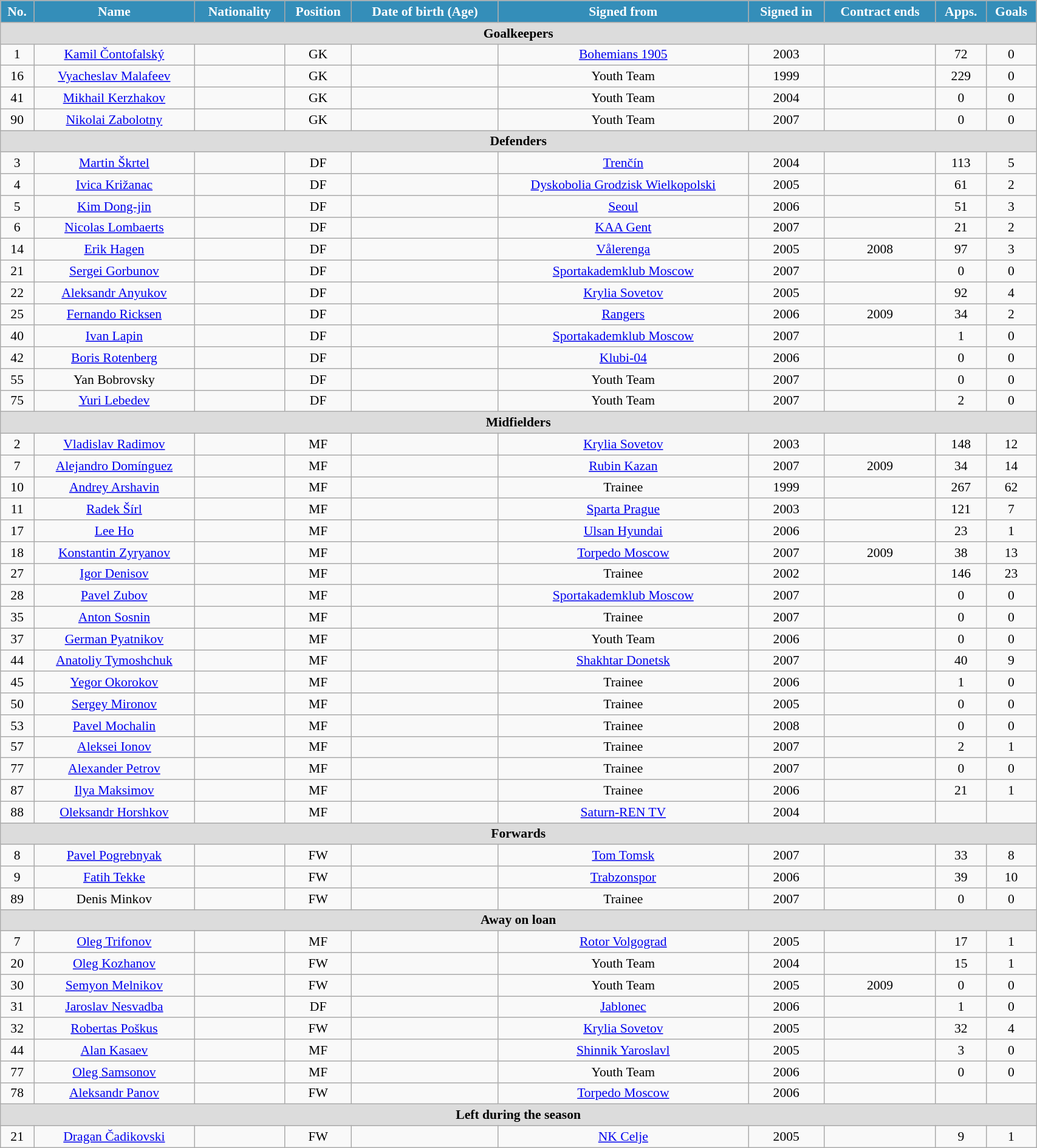<table class="wikitable"  style="text-align:center; font-size:90%; width:90%;">
<tr>
<th style="background:#348EB9; color:white; text-align:center;">No.</th>
<th style="background:#348EB9; color:white; text-align:center;">Name</th>
<th style="background:#348EB9; color:white; text-align:center;">Nationality</th>
<th style="background:#348EB9; color:white; text-align:center;">Position</th>
<th style="background:#348EB9; color:white; text-align:center;">Date of birth (Age)</th>
<th style="background:#348EB9; color:white; text-align:center;">Signed from</th>
<th style="background:#348EB9; color:white; text-align:center;">Signed in</th>
<th style="background:#348EB9; color:white; text-align:center;">Contract ends</th>
<th style="background:#348EB9; color:white; text-align:center;">Apps.</th>
<th style="background:#348EB9; color:white; text-align:center;">Goals</th>
</tr>
<tr>
<th colspan="11"  style="background:#dcdcdc; text-align:center;">Goalkeepers</th>
</tr>
<tr>
<td>1</td>
<td><a href='#'>Kamil Čontofalský</a></td>
<td></td>
<td>GK</td>
<td></td>
<td><a href='#'>Bohemians 1905</a></td>
<td>2003</td>
<td></td>
<td>72</td>
<td>0</td>
</tr>
<tr>
<td>16</td>
<td><a href='#'>Vyacheslav Malafeev</a></td>
<td></td>
<td>GK</td>
<td></td>
<td>Youth Team</td>
<td>1999</td>
<td></td>
<td>229</td>
<td>0</td>
</tr>
<tr>
<td>41</td>
<td><a href='#'>Mikhail Kerzhakov</a></td>
<td></td>
<td>GK</td>
<td></td>
<td>Youth Team</td>
<td>2004</td>
<td></td>
<td>0</td>
<td>0</td>
</tr>
<tr>
<td>90</td>
<td><a href='#'>Nikolai Zabolotny</a></td>
<td></td>
<td>GK</td>
<td></td>
<td>Youth Team</td>
<td>2007</td>
<td></td>
<td>0</td>
<td>0</td>
</tr>
<tr>
<th colspan="11"  style="background:#dcdcdc; text-align:center;">Defenders</th>
</tr>
<tr>
<td>3</td>
<td><a href='#'>Martin Škrtel</a></td>
<td></td>
<td>DF</td>
<td></td>
<td><a href='#'>Trenčín</a></td>
<td>2004</td>
<td></td>
<td>113</td>
<td>5</td>
</tr>
<tr>
<td>4</td>
<td><a href='#'>Ivica Križanac</a></td>
<td></td>
<td>DF</td>
<td></td>
<td><a href='#'>Dyskobolia Grodzisk Wielkopolski</a></td>
<td>2005</td>
<td></td>
<td>61</td>
<td>2</td>
</tr>
<tr>
<td>5</td>
<td><a href='#'>Kim Dong-jin</a></td>
<td></td>
<td>DF</td>
<td></td>
<td><a href='#'>Seoul</a></td>
<td>2006</td>
<td></td>
<td>51</td>
<td>3</td>
</tr>
<tr>
<td>6</td>
<td><a href='#'>Nicolas Lombaerts</a></td>
<td></td>
<td>DF</td>
<td></td>
<td><a href='#'>KAA Gent</a></td>
<td>2007</td>
<td></td>
<td>21</td>
<td>2</td>
</tr>
<tr>
<td>14</td>
<td><a href='#'>Erik Hagen</a></td>
<td></td>
<td>DF</td>
<td></td>
<td><a href='#'>Vålerenga</a></td>
<td>2005</td>
<td>2008</td>
<td>97</td>
<td>3</td>
</tr>
<tr>
<td>21</td>
<td><a href='#'>Sergei Gorbunov</a></td>
<td></td>
<td>DF</td>
<td></td>
<td><a href='#'>Sportakademklub Moscow</a></td>
<td>2007</td>
<td></td>
<td>0</td>
<td>0</td>
</tr>
<tr>
<td>22</td>
<td><a href='#'>Aleksandr Anyukov</a></td>
<td></td>
<td>DF</td>
<td></td>
<td><a href='#'>Krylia Sovetov</a></td>
<td>2005</td>
<td></td>
<td>92</td>
<td>4</td>
</tr>
<tr>
<td>25</td>
<td><a href='#'>Fernando Ricksen</a></td>
<td></td>
<td>DF</td>
<td></td>
<td><a href='#'>Rangers</a></td>
<td>2006</td>
<td>2009</td>
<td>34</td>
<td>2</td>
</tr>
<tr>
<td>40</td>
<td><a href='#'>Ivan Lapin</a></td>
<td></td>
<td>DF</td>
<td></td>
<td><a href='#'>Sportakademklub Moscow</a></td>
<td>2007</td>
<td></td>
<td>1</td>
<td>0</td>
</tr>
<tr>
<td>42</td>
<td><a href='#'>Boris Rotenberg</a></td>
<td></td>
<td>DF</td>
<td></td>
<td><a href='#'>Klubi-04</a></td>
<td>2006</td>
<td></td>
<td>0</td>
<td>0</td>
</tr>
<tr>
<td>55</td>
<td>Yan Bobrovsky</td>
<td></td>
<td>DF</td>
<td></td>
<td>Youth Team</td>
<td>2007</td>
<td></td>
<td>0</td>
<td>0</td>
</tr>
<tr>
<td>75</td>
<td><a href='#'>Yuri Lebedev</a></td>
<td></td>
<td>DF</td>
<td></td>
<td>Youth Team</td>
<td>2007</td>
<td></td>
<td>2</td>
<td>0</td>
</tr>
<tr>
<th colspan="11"  style="background:#dcdcdc; text-align:center;">Midfielders</th>
</tr>
<tr>
<td>2</td>
<td><a href='#'>Vladislav Radimov</a></td>
<td></td>
<td>MF</td>
<td></td>
<td><a href='#'>Krylia Sovetov</a></td>
<td>2003</td>
<td></td>
<td>148</td>
<td>12</td>
</tr>
<tr>
<td>7</td>
<td><a href='#'>Alejandro Domínguez</a></td>
<td></td>
<td>MF</td>
<td></td>
<td><a href='#'>Rubin Kazan</a></td>
<td>2007</td>
<td>2009</td>
<td>34</td>
<td>14</td>
</tr>
<tr>
<td>10</td>
<td><a href='#'>Andrey Arshavin</a></td>
<td></td>
<td>MF</td>
<td></td>
<td>Trainee</td>
<td>1999</td>
<td></td>
<td>267</td>
<td>62</td>
</tr>
<tr>
<td>11</td>
<td><a href='#'>Radek Šírl</a></td>
<td></td>
<td>MF</td>
<td></td>
<td><a href='#'>Sparta Prague</a></td>
<td>2003</td>
<td></td>
<td>121</td>
<td>7</td>
</tr>
<tr>
<td>17</td>
<td><a href='#'>Lee Ho</a></td>
<td></td>
<td>MF</td>
<td></td>
<td><a href='#'>Ulsan Hyundai</a></td>
<td>2006</td>
<td></td>
<td>23</td>
<td>1</td>
</tr>
<tr>
<td>18</td>
<td><a href='#'>Konstantin Zyryanov</a></td>
<td></td>
<td>MF</td>
<td></td>
<td><a href='#'>Torpedo Moscow</a></td>
<td>2007</td>
<td>2009</td>
<td>38</td>
<td>13</td>
</tr>
<tr>
<td>27</td>
<td><a href='#'>Igor Denisov</a></td>
<td></td>
<td>MF</td>
<td></td>
<td>Trainee</td>
<td>2002</td>
<td></td>
<td>146</td>
<td>23</td>
</tr>
<tr>
<td>28</td>
<td><a href='#'>Pavel Zubov</a></td>
<td></td>
<td>MF</td>
<td></td>
<td><a href='#'>Sportakademklub Moscow</a></td>
<td>2007</td>
<td></td>
<td>0</td>
<td>0</td>
</tr>
<tr>
<td>35</td>
<td><a href='#'>Anton Sosnin</a></td>
<td></td>
<td>MF</td>
<td></td>
<td>Trainee</td>
<td>2007</td>
<td></td>
<td>0</td>
<td>0</td>
</tr>
<tr>
<td>37</td>
<td><a href='#'>German Pyatnikov</a></td>
<td></td>
<td>MF</td>
<td></td>
<td>Youth Team</td>
<td>2006</td>
<td></td>
<td>0</td>
<td>0</td>
</tr>
<tr>
<td>44</td>
<td><a href='#'>Anatoliy Tymoshchuk</a></td>
<td></td>
<td>MF</td>
<td></td>
<td><a href='#'>Shakhtar Donetsk</a></td>
<td>2007</td>
<td></td>
<td>40</td>
<td>9</td>
</tr>
<tr>
<td>45</td>
<td><a href='#'>Yegor Okorokov</a></td>
<td></td>
<td>MF</td>
<td></td>
<td>Trainee</td>
<td>2006</td>
<td></td>
<td>1</td>
<td>0</td>
</tr>
<tr>
<td>50</td>
<td><a href='#'>Sergey Mironov</a></td>
<td></td>
<td>MF</td>
<td></td>
<td>Trainee</td>
<td>2005</td>
<td></td>
<td>0</td>
<td>0</td>
</tr>
<tr>
<td>53</td>
<td><a href='#'>Pavel Mochalin</a></td>
<td></td>
<td>MF</td>
<td></td>
<td>Trainee</td>
<td>2008</td>
<td></td>
<td>0</td>
<td>0</td>
</tr>
<tr>
<td>57</td>
<td><a href='#'>Aleksei Ionov</a></td>
<td></td>
<td>MF</td>
<td></td>
<td>Trainee</td>
<td>2007</td>
<td></td>
<td>2</td>
<td>1</td>
</tr>
<tr>
<td>77</td>
<td><a href='#'>Alexander Petrov</a></td>
<td></td>
<td>MF</td>
<td></td>
<td>Trainee</td>
<td>2007</td>
<td></td>
<td>0</td>
<td>0</td>
</tr>
<tr>
<td>87</td>
<td><a href='#'>Ilya Maksimov</a></td>
<td></td>
<td>MF</td>
<td></td>
<td>Trainee</td>
<td>2006</td>
<td></td>
<td>21</td>
<td>1</td>
</tr>
<tr>
<td>88</td>
<td><a href='#'>Oleksandr Horshkov</a></td>
<td></td>
<td>MF</td>
<td></td>
<td><a href='#'>Saturn-REN TV</a></td>
<td>2004</td>
<td></td>
<td></td>
<td></td>
</tr>
<tr>
<th colspan="11"  style="background:#dcdcdc; text-align:center;">Forwards</th>
</tr>
<tr>
<td>8</td>
<td><a href='#'>Pavel Pogrebnyak</a></td>
<td></td>
<td>FW</td>
<td></td>
<td><a href='#'>Tom Tomsk</a></td>
<td>2007</td>
<td></td>
<td>33</td>
<td>8</td>
</tr>
<tr>
<td>9</td>
<td><a href='#'>Fatih Tekke</a></td>
<td></td>
<td>FW</td>
<td></td>
<td><a href='#'>Trabzonspor</a></td>
<td>2006</td>
<td></td>
<td>39</td>
<td>10</td>
</tr>
<tr>
<td>89</td>
<td>Denis Minkov</td>
<td></td>
<td>FW</td>
<td></td>
<td>Trainee</td>
<td>2007</td>
<td></td>
<td>0</td>
<td>0</td>
</tr>
<tr>
<th colspan="11"  style="background:#dcdcdc; text-align:center;">Away on loan</th>
</tr>
<tr>
<td>7</td>
<td><a href='#'>Oleg Trifonov</a></td>
<td></td>
<td>MF</td>
<td></td>
<td><a href='#'>Rotor Volgograd</a></td>
<td>2005</td>
<td></td>
<td>17</td>
<td>1</td>
</tr>
<tr>
<td>20</td>
<td><a href='#'>Oleg Kozhanov</a></td>
<td></td>
<td>FW</td>
<td></td>
<td>Youth Team</td>
<td>2004</td>
<td></td>
<td>15</td>
<td>1</td>
</tr>
<tr>
<td>30</td>
<td><a href='#'>Semyon Melnikov</a></td>
<td></td>
<td>FW</td>
<td></td>
<td>Youth Team</td>
<td>2005</td>
<td>2009</td>
<td>0</td>
<td>0</td>
</tr>
<tr>
<td>31</td>
<td><a href='#'>Jaroslav Nesvadba</a></td>
<td></td>
<td>DF</td>
<td></td>
<td><a href='#'>Jablonec</a></td>
<td>2006</td>
<td></td>
<td>1</td>
<td>0</td>
</tr>
<tr>
<td>32</td>
<td><a href='#'>Robertas Poškus</a></td>
<td></td>
<td>FW</td>
<td></td>
<td><a href='#'>Krylia Sovetov</a></td>
<td>2005</td>
<td></td>
<td>32</td>
<td>4</td>
</tr>
<tr>
<td>44</td>
<td><a href='#'>Alan Kasaev</a></td>
<td></td>
<td>MF</td>
<td></td>
<td><a href='#'>Shinnik Yaroslavl</a></td>
<td>2005</td>
<td></td>
<td>3</td>
<td>0</td>
</tr>
<tr>
<td>77</td>
<td><a href='#'>Oleg Samsonov</a></td>
<td></td>
<td>MF</td>
<td></td>
<td>Youth Team</td>
<td>2006</td>
<td></td>
<td>0</td>
<td>0</td>
</tr>
<tr>
<td>78</td>
<td><a href='#'>Aleksandr Panov</a></td>
<td></td>
<td>FW</td>
<td></td>
<td><a href='#'>Torpedo Moscow</a></td>
<td>2006</td>
<td></td>
<td></td>
<td></td>
</tr>
<tr>
<th colspan="11"  style="background:#dcdcdc; text-align:center;">Left during the season</th>
</tr>
<tr>
<td>21</td>
<td><a href='#'>Dragan Čadikovski</a></td>
<td></td>
<td>FW</td>
<td></td>
<td><a href='#'>NK Celje</a></td>
<td>2005</td>
<td></td>
<td>9</td>
<td>1</td>
</tr>
</table>
